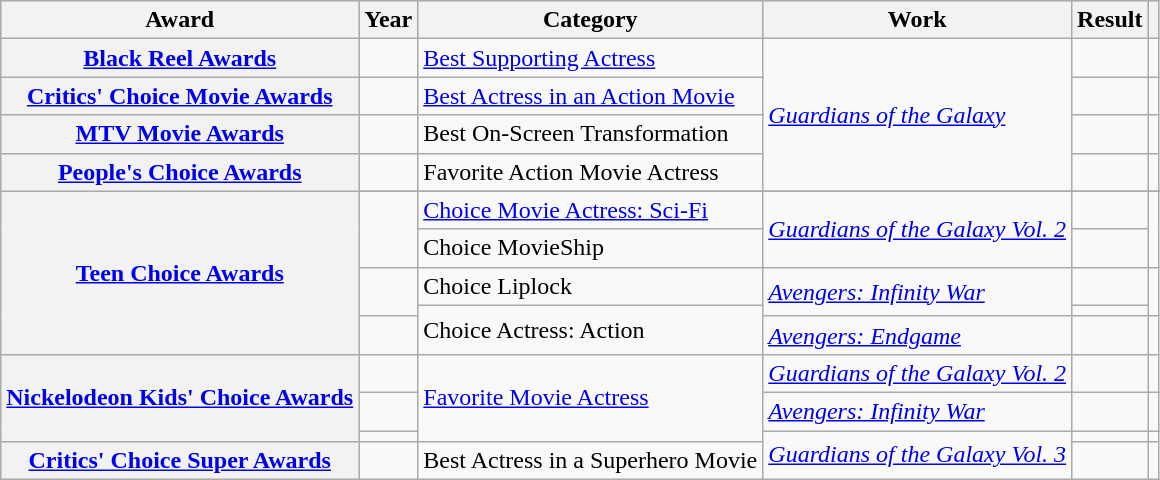<table class="wikitable plainrowheaders sortable">
<tr style="background:#ccc; text-align:center;">
<th scope="col">Award</th>
<th scope="col">Year</th>
<th scope="col">Category</th>
<th scope="col">Work</th>
<th scope="col">Result</th>
<th scope="col" class="unsortable"></th>
</tr>
<tr>
<th scope="row"><a href='#'>Black Reel Awards</a></th>
<td></td>
<td><a href='#'>Best Supporting Actress</a></td>
<td rowspan="4"><em><a href='#'>Guardians of the Galaxy</a></em></td>
<td></td>
<td></td>
</tr>
<tr>
<th scope="row"><a href='#'>Critics' Choice Movie Awards</a></th>
<td></td>
<td><a href='#'>Best Actress in an Action Movie</a></td>
<td></td>
<td></td>
</tr>
<tr>
<th scope="row"><a href='#'>MTV Movie Awards</a></th>
<td></td>
<td>Best On-Screen Transformation</td>
<td></td>
<td></td>
</tr>
<tr>
<th scope="row"><a href='#'>People's Choice Awards</a></th>
<td></td>
<td>Favorite Action Movie Actress</td>
<td></td>
<td></td>
</tr>
<tr>
<th scope="row" rowspan="6"><a href='#'>Teen Choice Awards</a></th>
</tr>
<tr>
<td rowspan=2></td>
<td><a href='#'>Choice Movie Actress: Sci-Fi</a></td>
<td rowspan=2><em><a href='#'>Guardians of the Galaxy Vol. 2</a></em></td>
<td></td>
<td rowspan=2></td>
</tr>
<tr>
<td>Choice MovieShip </td>
<td></td>
</tr>
<tr>
<td rowspan=2></td>
<td>Choice Liplock </td>
<td rowspan=2><em><a href='#'>Avengers: Infinity War</a></em></td>
<td></td>
<td rowspan=2></td>
</tr>
<tr>
<td rowspan=2>Choice Actress: Action</td>
<td></td>
</tr>
<tr>
<td></td>
<td><em><a href='#'>Avengers: Endgame</a></em></td>
<td></td>
<td></td>
</tr>
<tr>
<th scope="row" rowspan=3><a href='#'>Nickelodeon Kids' Choice Awards</a></th>
<td></td>
<td rowspan=3><a href='#'>Favorite Movie Actress</a></td>
<td><em><a href='#'>Guardians of the Galaxy Vol. 2</a></em></td>
<td></td>
<td></td>
</tr>
<tr>
<td></td>
<td><em><a href='#'>Avengers: Infinity War</a></em></td>
<td></td>
<td></td>
</tr>
<tr>
<td></td>
<td rowspan=2><em><a href='#'>Guardians of the Galaxy Vol. 3</a></em></td>
<td></td>
<td></td>
</tr>
<tr>
<th scope="row"><a href='#'>Critics' Choice Super Awards</a></th>
<td></td>
<td>Best Actress in a Superhero Movie</td>
<td></td>
<td></td>
</tr>
</table>
